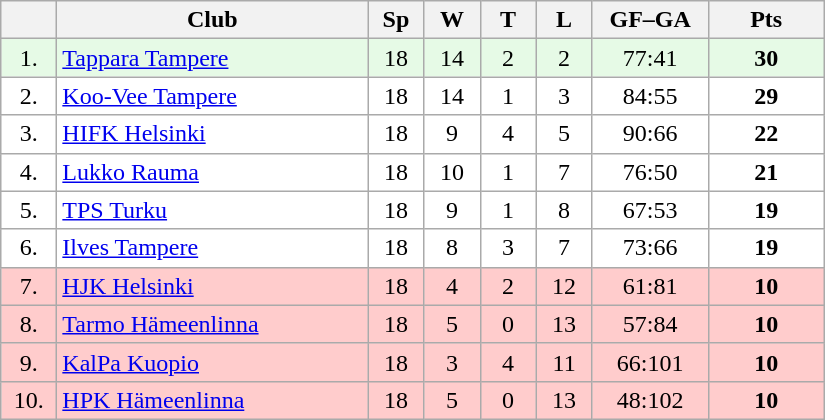<table class="wikitable">
<tr>
<th width="30"></th>
<th width="200">Club</th>
<th width="30">Sp</th>
<th width="30">W</th>
<th width="30">T</th>
<th width="30">L</th>
<th width="70">GF–GA</th>
<th width="70">Pts</th>
</tr>
<tr bgcolor="#e6fae6" align="center">
<td>1.</td>
<td align="left"><a href='#'>Tappara Tampere</a></td>
<td>18</td>
<td>14</td>
<td>2</td>
<td>2</td>
<td>77:41</td>
<td><strong>30</strong></td>
</tr>
<tr bgcolor="#FFFFFF" align="center">
<td>2.</td>
<td align="left"><a href='#'>Koo-Vee Tampere</a></td>
<td>18</td>
<td>14</td>
<td>1</td>
<td>3</td>
<td>84:55</td>
<td><strong>29</strong></td>
</tr>
<tr bgcolor="#FFFFFF" align="center">
<td>3.</td>
<td align="left"><a href='#'>HIFK Helsinki</a></td>
<td>18</td>
<td>9</td>
<td>4</td>
<td>5</td>
<td>90:66</td>
<td><strong>22</strong></td>
</tr>
<tr bgcolor="#FFFFFF" align="center">
<td>4.</td>
<td align="left"><a href='#'>Lukko Rauma</a></td>
<td>18</td>
<td>10</td>
<td>1</td>
<td>7</td>
<td>76:50</td>
<td><strong>21</strong></td>
</tr>
<tr bgcolor="#FFFFFF" align="center">
<td>5.</td>
<td align="left"><a href='#'>TPS Turku</a></td>
<td>18</td>
<td>9</td>
<td>1</td>
<td>8</td>
<td>67:53</td>
<td><strong>19</strong></td>
</tr>
<tr bgcolor="#FFFFFF" align="center">
<td>6.</td>
<td align="left"><a href='#'>Ilves Tampere</a></td>
<td>18</td>
<td>8</td>
<td>3</td>
<td>7</td>
<td>73:66</td>
<td><strong>19</strong></td>
</tr>
<tr bgcolor="#FFCCCC" align="center">
<td>7.</td>
<td align="left"><a href='#'>HJK Helsinki</a></td>
<td>18</td>
<td>4</td>
<td>2</td>
<td>12</td>
<td>61:81</td>
<td><strong>10</strong></td>
</tr>
<tr bgcolor="#FFCCCC" align="center">
<td>8.</td>
<td align="left"><a href='#'>Tarmo Hämeenlinna</a></td>
<td>18</td>
<td>5</td>
<td>0</td>
<td>13</td>
<td>57:84</td>
<td><strong>10</strong></td>
</tr>
<tr bgcolor="#FFCCCC" align="center">
<td>9.</td>
<td align="left"><a href='#'>KalPa Kuopio</a></td>
<td>18</td>
<td>3</td>
<td>4</td>
<td>11</td>
<td>66:101</td>
<td><strong>10</strong></td>
</tr>
<tr bgcolor="#FFCCCC" align="center">
<td>10.</td>
<td align="left"><a href='#'>HPK Hämeenlinna</a></td>
<td>18</td>
<td>5</td>
<td>0</td>
<td>13</td>
<td>48:102</td>
<td><strong>10</strong></td>
</tr>
</table>
